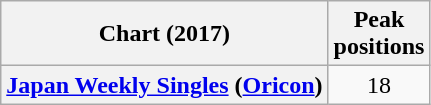<table class="wikitable sortable plainrowheaders" style="text-align:center;">
<tr>
<th scope="col">Chart (2017)</th>
<th scope="col">Peak<br>positions</th>
</tr>
<tr>
<th scope="row"><a href='#'>Japan Weekly Singles</a> (<a href='#'>Oricon</a>)</th>
<td>18</td>
</tr>
</table>
